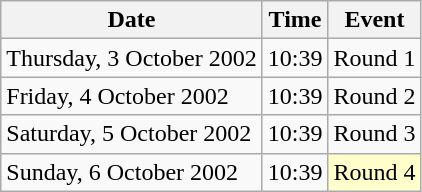<table class = "wikitable">
<tr>
<th>Date</th>
<th>Time</th>
<th>Event</th>
</tr>
<tr>
<td>Thursday, 3 October 2002</td>
<td>10:39</td>
<td>Round 1</td>
</tr>
<tr>
<td>Friday, 4 October 2002</td>
<td>10:39</td>
<td>Round 2</td>
</tr>
<tr>
<td>Saturday, 5 October 2002</td>
<td>10:39</td>
<td>Round 3</td>
</tr>
<tr>
<td>Sunday, 6 October 2002</td>
<td>10:39</td>
<td style="background:#ffffcc;">Round 4</td>
</tr>
</table>
